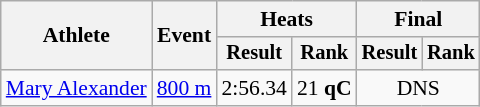<table class="wikitable" style="font-size:90%">
<tr>
<th rowspan=2>Athlete</th>
<th rowspan=2>Event</th>
<th colspan=2>Heats</th>
<th colspan=2>Final</th>
</tr>
<tr style="font-size:95%">
<th>Result</th>
<th>Rank</th>
<th>Result</th>
<th>Rank</th>
</tr>
<tr align=center>
<td align=left><a href='#'>Mary Alexander</a></td>
<td align=left><a href='#'>800 m</a></td>
<td>2:56.34</td>
<td>21 <strong>qC</strong></td>
<td colspan=2>DNS</td>
</tr>
</table>
